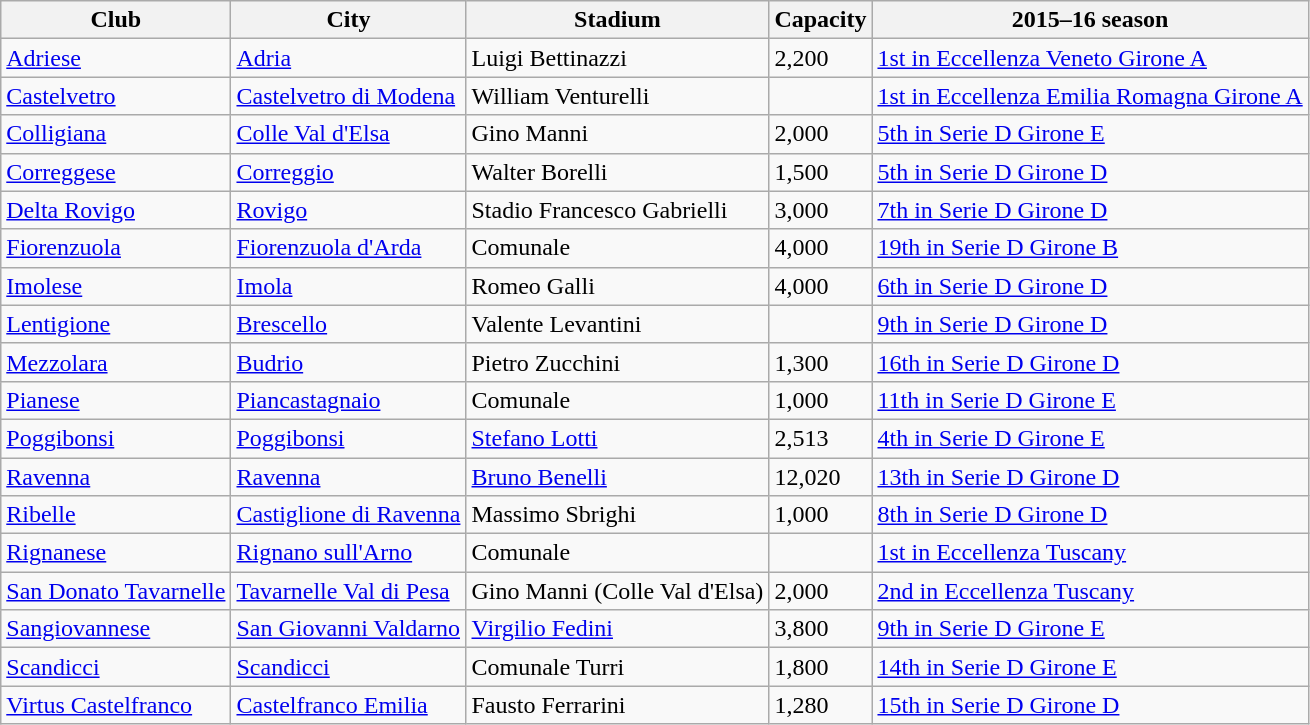<table class="wikitable sortable">
<tr>
<th>Club</th>
<th>City</th>
<th>Stadium</th>
<th>Capacity</th>
<th>2015–16 season</th>
</tr>
<tr>
<td><a href='#'>Adriese</a></td>
<td><a href='#'>Adria</a></td>
<td>Luigi Bettinazzi</td>
<td>2,200</td>
<td><a href='#'>1st in Eccellenza Veneto Girone A</a></td>
</tr>
<tr>
<td><a href='#'>Castelvetro</a></td>
<td><a href='#'>Castelvetro di Modena</a></td>
<td>William Venturelli</td>
<td></td>
<td><a href='#'>1st in Eccellenza Emilia Romagna Girone A</a></td>
</tr>
<tr>
<td><a href='#'>Colligiana</a></td>
<td><a href='#'>Colle Val d'Elsa</a></td>
<td>Gino Manni</td>
<td>2,000</td>
<td><a href='#'>5th in Serie D Girone E</a></td>
</tr>
<tr>
<td><a href='#'>Correggese</a></td>
<td><a href='#'>Correggio</a></td>
<td>Walter Borelli</td>
<td>1,500</td>
<td><a href='#'>5th in Serie D Girone D</a></td>
</tr>
<tr>
<td><a href='#'>Delta Rovigo</a></td>
<td><a href='#'>Rovigo</a></td>
<td>Stadio Francesco Gabrielli</td>
<td>3,000</td>
<td><a href='#'>7th in Serie D Girone D</a></td>
</tr>
<tr>
<td><a href='#'>Fiorenzuola</a></td>
<td><a href='#'>Fiorenzuola d'Arda</a></td>
<td>Comunale</td>
<td>4,000</td>
<td><a href='#'>19th in Serie D Girone B</a></td>
</tr>
<tr>
<td><a href='#'>Imolese</a></td>
<td><a href='#'>Imola</a></td>
<td>Romeo Galli</td>
<td>4,000</td>
<td><a href='#'>6th in Serie D Girone D</a></td>
</tr>
<tr>
<td><a href='#'>Lentigione</a></td>
<td><a href='#'>Brescello</a></td>
<td>Valente Levantini</td>
<td></td>
<td><a href='#'>9th in Serie D Girone D</a></td>
</tr>
<tr>
<td><a href='#'>Mezzolara</a></td>
<td><a href='#'>Budrio</a></td>
<td>Pietro Zucchini</td>
<td>1,300</td>
<td><a href='#'>16th in Serie D Girone D</a></td>
</tr>
<tr>
<td><a href='#'>Pianese</a></td>
<td><a href='#'>Piancastagnaio</a></td>
<td>Comunale</td>
<td>1,000</td>
<td><a href='#'>11th in Serie D Girone E</a></td>
</tr>
<tr>
<td><a href='#'>Poggibonsi</a></td>
<td><a href='#'>Poggibonsi</a></td>
<td><a href='#'>Stefano Lotti</a></td>
<td>2,513</td>
<td><a href='#'>4th in Serie D Girone E</a></td>
</tr>
<tr>
<td><a href='#'>Ravenna</a></td>
<td><a href='#'>Ravenna</a></td>
<td><a href='#'>Bruno Benelli</a></td>
<td>12,020</td>
<td><a href='#'>13th in Serie D Girone D</a></td>
</tr>
<tr>
<td><a href='#'>Ribelle</a></td>
<td><a href='#'>Castiglione di Ravenna</a></td>
<td>Massimo Sbrighi</td>
<td>1,000</td>
<td><a href='#'>8th in Serie D Girone D</a></td>
</tr>
<tr>
<td><a href='#'>Rignanese</a></td>
<td><a href='#'>Rignano sull'Arno</a></td>
<td>Comunale</td>
<td></td>
<td><a href='#'>1st in Eccellenza Tuscany</a></td>
</tr>
<tr>
<td><a href='#'>San Donato Tavarnelle</a></td>
<td><a href='#'>Tavarnelle Val di Pesa</a></td>
<td>Gino Manni (Colle Val d'Elsa)</td>
<td>2,000</td>
<td><a href='#'>2nd in Eccellenza Tuscany</a></td>
</tr>
<tr>
<td><a href='#'>Sangiovannese</a></td>
<td><a href='#'>San Giovanni Valdarno</a></td>
<td><a href='#'>Virgilio Fedini</a></td>
<td>3,800</td>
<td><a href='#'>9th in Serie D Girone E</a></td>
</tr>
<tr>
<td><a href='#'>Scandicci</a></td>
<td><a href='#'>Scandicci</a></td>
<td>Comunale Turri</td>
<td>1,800</td>
<td><a href='#'>14th in Serie D Girone E</a></td>
</tr>
<tr>
<td><a href='#'>Virtus Castelfranco</a></td>
<td><a href='#'>Castelfranco Emilia</a></td>
<td>Fausto Ferrarini</td>
<td>1,280</td>
<td><a href='#'>15th in Serie D Girone D</a></td>
</tr>
</table>
